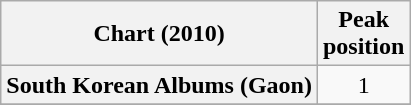<table class="wikitable plainrowheaders">
<tr>
<th>Chart (2010)</th>
<th>Peak<br>position</th>
</tr>
<tr>
<th scope="row">South Korean Albums (Gaon)</th>
<td style="text-align:center;">1</td>
</tr>
<tr>
</tr>
</table>
